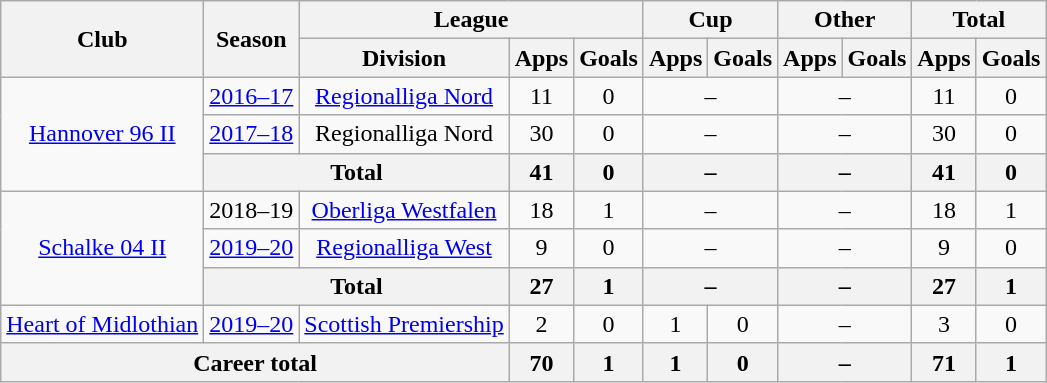<table class="wikitable" style="text-align:center">
<tr>
<th rowspan="2">Club</th>
<th rowspan="2">Season</th>
<th colspan="3">League</th>
<th colspan="2">Cup</th>
<th colspan="2">Other</th>
<th colspan="2">Total</th>
</tr>
<tr>
<th>Division</th>
<th>Apps</th>
<th>Goals</th>
<th>Apps</th>
<th>Goals</th>
<th>Apps</th>
<th>Goals</th>
<th>Apps</th>
<th>Goals</th>
</tr>
<tr>
<td rowspan="3"><a href='#'>Hannover 96 II</a></td>
<td><a href='#'>2016–17</a></td>
<td><a href='#'>Regionalliga Nord</a></td>
<td>11</td>
<td>0</td>
<td colspan="2">–</td>
<td colspan="2">–</td>
<td>11</td>
<td>0</td>
</tr>
<tr>
<td><a href='#'>2017–18</a></td>
<td>Regionalliga Nord</td>
<td>30</td>
<td>0</td>
<td colspan="2">–</td>
<td colspan="2">–</td>
<td>30</td>
<td>0</td>
</tr>
<tr>
<th colspan="2">Total</th>
<th>41</th>
<th>0</th>
<th colspan="2">–</th>
<th colspan="2">–</th>
<th>41</th>
<th>0</th>
</tr>
<tr>
<td rowspan="3"><a href='#'>Schalke 04 II</a></td>
<td>2018–19</td>
<td><a href='#'>Oberliga Westfalen</a></td>
<td>18</td>
<td>1</td>
<td colspan="2">–</td>
<td colspan="2">–</td>
<td>18</td>
<td>1</td>
</tr>
<tr>
<td><a href='#'>2019–20</a></td>
<td><a href='#'>Regionalliga West</a></td>
<td>9</td>
<td>0</td>
<td colspan="2">–</td>
<td colspan="2">–</td>
<td>9</td>
<td>0</td>
</tr>
<tr>
<th colspan="2">Total</th>
<th>27</th>
<th>1</th>
<th colspan="2">–</th>
<th colspan="2">–</th>
<th>27</th>
<th>1</th>
</tr>
<tr>
<td><a href='#'>Heart of Midlothian</a></td>
<td><a href='#'>2019–20</a></td>
<td><a href='#'>Scottish Premiership</a></td>
<td>2</td>
<td>0</td>
<td>1</td>
<td>0</td>
<td colspan="2">–</td>
<td>3</td>
<td>0</td>
</tr>
<tr>
<th colspan="3">Career total</th>
<th>70</th>
<th>1</th>
<th>1</th>
<th>0</th>
<th colspan="2">–</th>
<th>71</th>
<th>1</th>
</tr>
</table>
